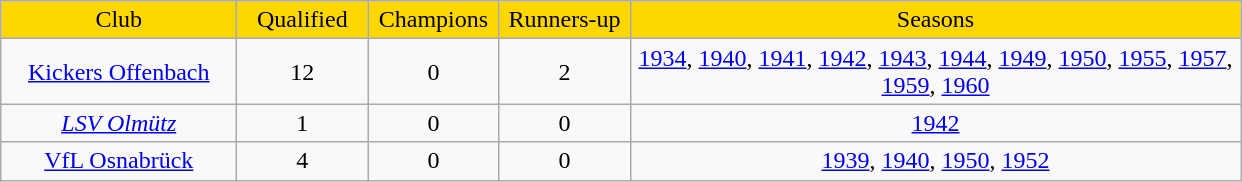<table class="wikitable sortable">
<tr align="center" bgcolor="#FFD700">
<td width="150">Club</td>
<td width="80">Qualified</td>
<td width="80">Champions</td>
<td width="80">Runners-up</td>
<td width="400">Seasons</td>
</tr>
<tr align="center">
<td><a href='#'>Kickers Offenbach</a></td>
<td>12</td>
<td>0</td>
<td>2</td>
<td><a href='#'>1934</a>, <a href='#'>1940</a>, <a href='#'>1941</a>, <a href='#'>1942</a>, <a href='#'>1943</a>, <a href='#'>1944</a>, <a href='#'>1949</a>, <a href='#'>1950</a>, <a href='#'>1955</a>, <a href='#'>1957</a>, <a href='#'>1959</a>, <a href='#'>1960</a></td>
</tr>
<tr align="center">
<td><em><a href='#'>LSV Olmütz</a></em></td>
<td>1</td>
<td>0</td>
<td>0</td>
<td><a href='#'>1942</a></td>
</tr>
<tr align="center">
<td><a href='#'>VfL Osnabrück</a></td>
<td>4</td>
<td>0</td>
<td>0</td>
<td><a href='#'>1939</a>, <a href='#'>1940</a>, <a href='#'>1950</a>, <a href='#'>1952</a></td>
</tr>
</table>
